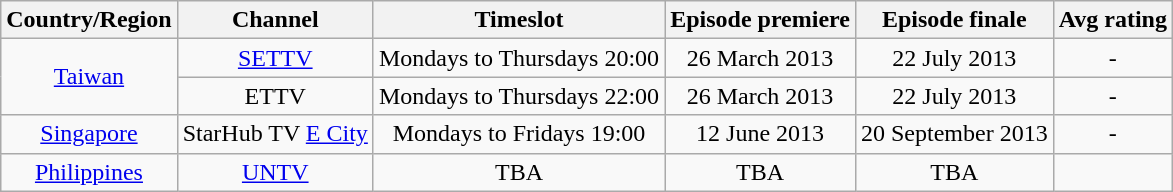<table class="wikitable" style="text-align: center;">
<tr>
<th>Country/Region</th>
<th>Channel</th>
<th>Timeslot</th>
<th>Episode premiere</th>
<th>Episode finale</th>
<th>Avg rating</th>
</tr>
<tr>
<td rowspan="2"><a href='#'>Taiwan</a></td>
<td><a href='#'>SETTV</a></td>
<td>Mondays to Thursdays 20:00</td>
<td>26 March 2013</td>
<td>22 July 2013</td>
<td>-</td>
</tr>
<tr>
<td>ETTV</td>
<td>Mondays to Thursdays 22:00</td>
<td>26 March 2013</td>
<td>22 July 2013</td>
<td>-</td>
</tr>
<tr>
<td><a href='#'>Singapore</a></td>
<td>StarHub TV <a href='#'>E City</a></td>
<td>Mondays to Fridays 19:00</td>
<td>12 June 2013</td>
<td>20 September 2013</td>
<td>-</td>
</tr>
<tr>
<td><a href='#'>Philippines</a></td>
<td><a href='#'>UNTV</a></td>
<td>TBA</td>
<td>TBA</td>
<td>TBA</td>
<td></td>
</tr>
</table>
